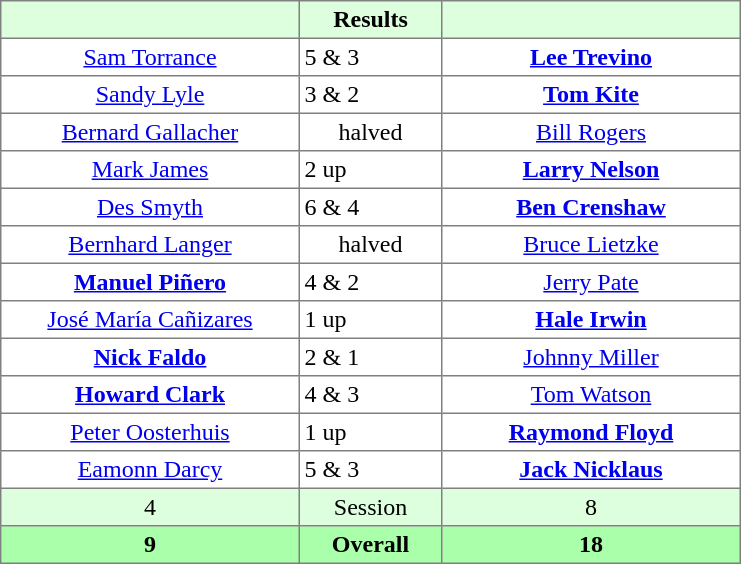<table border="1" cellpadding="3" style="border-collapse: collapse; text-align:center;">
<tr style="background:#dfd;">
<th style="width:12em;"></th>
<th style="width:5.5em;">Results</th>
<th style="width:12em;"></th>
</tr>
<tr>
<td><a href='#'>Sam Torrance</a></td>
<td align=left> 5 & 3</td>
<td><strong><a href='#'>Lee Trevino</a></strong></td>
</tr>
<tr>
<td><a href='#'>Sandy Lyle</a></td>
<td align=left> 3 & 2</td>
<td><strong><a href='#'>Tom Kite</a></strong></td>
</tr>
<tr>
<td><a href='#'>Bernard Gallacher</a></td>
<td>halved</td>
<td><a href='#'>Bill Rogers</a></td>
</tr>
<tr>
<td><a href='#'>Mark James</a></td>
<td align=left> 2 up</td>
<td><strong><a href='#'>Larry Nelson</a></strong></td>
</tr>
<tr>
<td><a href='#'>Des Smyth</a></td>
<td align=left> 6 & 4</td>
<td><strong><a href='#'>Ben Crenshaw</a></strong></td>
</tr>
<tr>
<td><a href='#'>Bernhard Langer</a></td>
<td>halved</td>
<td><a href='#'>Bruce Lietzke</a></td>
</tr>
<tr>
<td><strong><a href='#'>Manuel Piñero</a></strong></td>
<td align=left> 4 & 2</td>
<td><a href='#'>Jerry Pate</a></td>
</tr>
<tr>
<td><a href='#'>José María Cañizares</a></td>
<td align=left> 1 up</td>
<td><strong><a href='#'>Hale Irwin</a></strong></td>
</tr>
<tr>
<td><strong><a href='#'>Nick Faldo</a></strong></td>
<td align=left> 2 & 1</td>
<td><a href='#'>Johnny Miller</a></td>
</tr>
<tr>
<td><strong><a href='#'>Howard Clark</a></strong></td>
<td align=left> 4 & 3</td>
<td><a href='#'>Tom Watson</a></td>
</tr>
<tr>
<td><a href='#'>Peter Oosterhuis</a></td>
<td align=left> 1 up</td>
<td><strong><a href='#'>Raymond Floyd</a></strong></td>
</tr>
<tr>
<td><a href='#'>Eamonn Darcy</a></td>
<td align=left> 5 & 3</td>
<td><strong><a href='#'>Jack Nicklaus</a></strong></td>
</tr>
<tr style="background:#dfd;">
<td>4</td>
<td>Session</td>
<td>8</td>
</tr>
<tr style="background:#afa;">
<th>9</th>
<th>Overall</th>
<th>18</th>
</tr>
</table>
